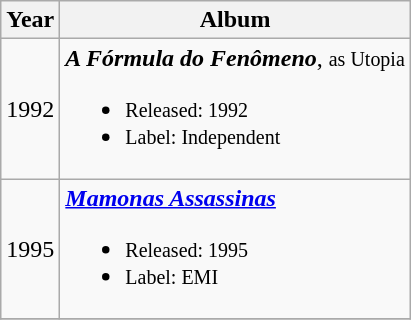<table class="wikitable">
<tr>
<th>Year</th>
<th>Album</th>
</tr>
<tr>
<td>1992</td>
<td><strong><em>A Fórmula do Fenômeno</em></strong>, <small>as Utopia</small><br><ul><li><small>Released: 1992</small></li><li><small>Label: Independent</small></li></ul></td>
</tr>
<tr>
<td>1995</td>
<td><strong><em><a href='#'>Mamonas Assassinas</a></em></strong><br><ul><li><small>Released: 1995</small></li><li><small>Label: EMI</small></li></ul></td>
</tr>
<tr>
</tr>
</table>
